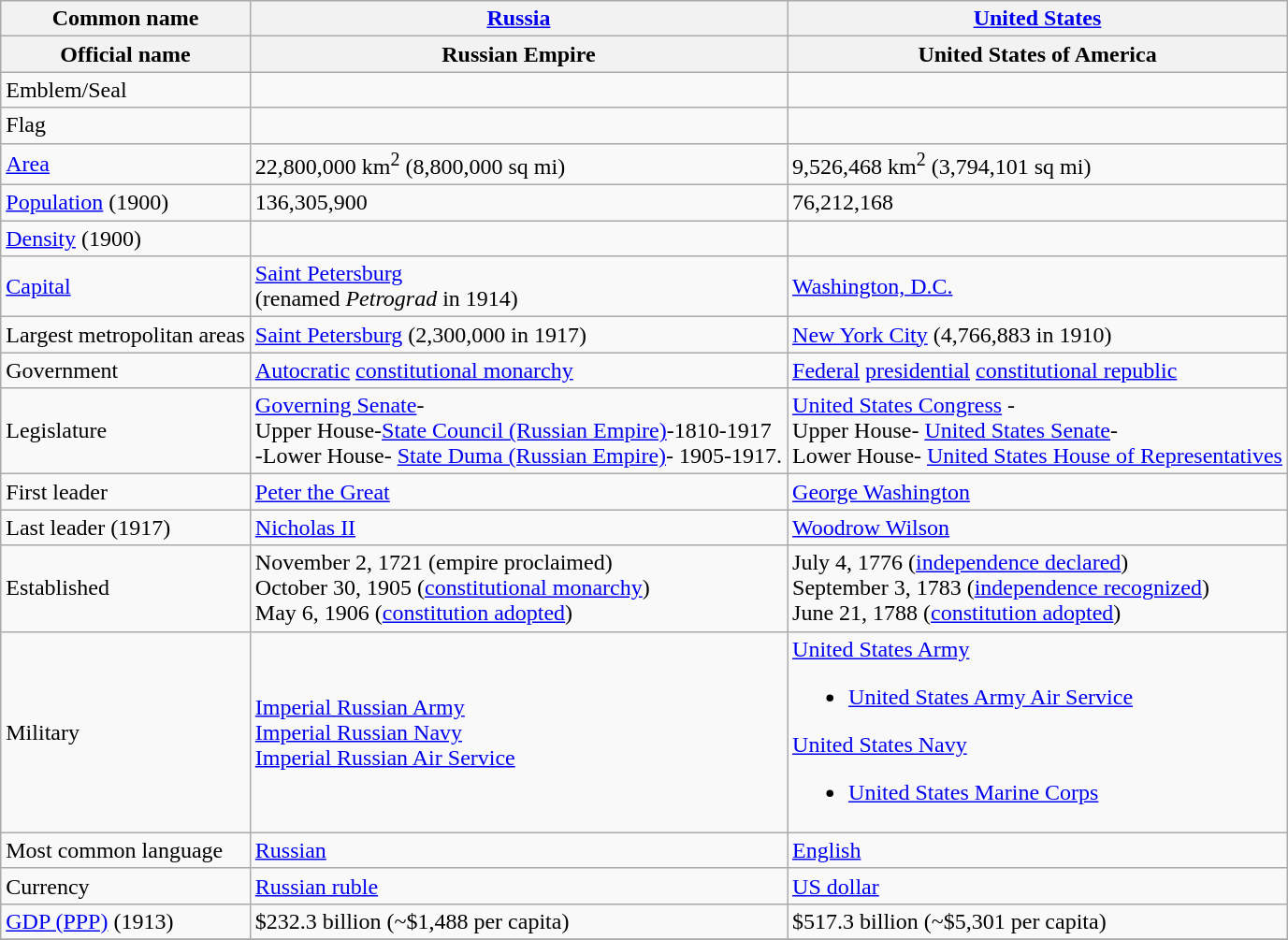<table class="wikitable">
<tr>
<th>Common name</th>
<th><a href='#'>Russia</a></th>
<th><a href='#'>United States</a></th>
</tr>
<tr>
<th>Official name</th>
<th>Russian Empire</th>
<th>United States of America</th>
</tr>
<tr>
<td>Emblem/Seal</td>
<td style="text-align:center"></td>
<td style="text-align:center"></td>
</tr>
<tr>
<td>Flag</td>
<td style="text-align:center"></td>
<td style="text-align:center"></td>
</tr>
<tr>
<td><a href='#'>Area</a></td>
<td>22,800,000 km<sup>2</sup> (8,800,000 sq mi)</td>
<td>9,526,468 km<sup>2</sup> (3,794,101 sq mi)</td>
</tr>
<tr>
<td><a href='#'>Population</a> (1900)</td>
<td>136,305,900</td>
<td>76,212,168</td>
</tr>
<tr>
<td><a href='#'>Density</a> (1900)</td>
<td></td>
<td></td>
</tr>
<tr>
<td><a href='#'>Capital</a></td>
<td><a href='#'>Saint Petersburg</a><br>(renamed <em>Petrograd</em> in 1914)</td>
<td><a href='#'>Washington, D.C.</a></td>
</tr>
<tr>
<td>Largest metropolitan areas</td>
<td><a href='#'>Saint Petersburg</a> (2,300,000 in 1917)</td>
<td><a href='#'>New York City</a> (4,766,883 in 1910)</td>
</tr>
<tr>
<td>Government</td>
<td><a href='#'>Autocratic</a> <a href='#'>constitutional monarchy</a></td>
<td><a href='#'>Federal</a> <a href='#'>presidential</a> <a href='#'>constitutional republic</a></td>
</tr>
<tr>
<td>Legislature</td>
<td><a href='#'>Governing Senate</a>-<br>Upper House-<a href='#'>State Council (Russian Empire)</a>-1810-1917<br>-Lower House- <a href='#'>State Duma (Russian Empire)</a>- 1905-1917.</td>
<td><a href='#'>United States Congress</a> -<br>Upper House- <a href='#'>United States Senate</a>-<br>Lower House- <a href='#'>United States House of Representatives</a></td>
</tr>
<tr>
<td>First leader</td>
<td><a href='#'>Peter the Great</a></td>
<td><a href='#'>George Washington</a></td>
</tr>
<tr>
<td>Last leader (1917)</td>
<td><a href='#'>Nicholas II</a></td>
<td><a href='#'>Woodrow Wilson</a></td>
</tr>
<tr>
<td>Established</td>
<td>November 2, 1721 (empire proclaimed)<br>October 30, 1905 (<a href='#'>constitutional monarchy</a>)<br>May 6, 1906 (<a href='#'>constitution adopted</a>)</td>
<td>July 4, 1776 (<a href='#'>independence declared</a>)<br>September 3, 1783 (<a href='#'>independence recognized</a>)<br>June 21, 1788 (<a href='#'>constitution adopted</a>)</td>
</tr>
<tr>
<td>Military</td>
<td><a href='#'>Imperial Russian Army</a><br><a href='#'>Imperial Russian Navy</a><br><a href='#'>Imperial Russian Air Service</a></td>
<td><a href='#'>United States Army</a><br><ul><li><a href='#'>United States Army Air Service</a></li></ul><a href='#'>United States Navy</a><ul><li><a href='#'>United States Marine Corps</a></li></ul></td>
</tr>
<tr>
<td>Most common language</td>
<td><a href='#'>Russian</a></td>
<td><a href='#'>English</a></td>
</tr>
<tr>
<td>Currency</td>
<td><a href='#'>Russian ruble</a></td>
<td><a href='#'>US dollar</a></td>
</tr>
<tr>
<td><a href='#'>GDP (PPP)</a> (1913)</td>
<td>$232.3 billion (~$1,488 per capita)</td>
<td>$517.3 billion (~$5,301 per capita)</td>
</tr>
<tr>
</tr>
</table>
